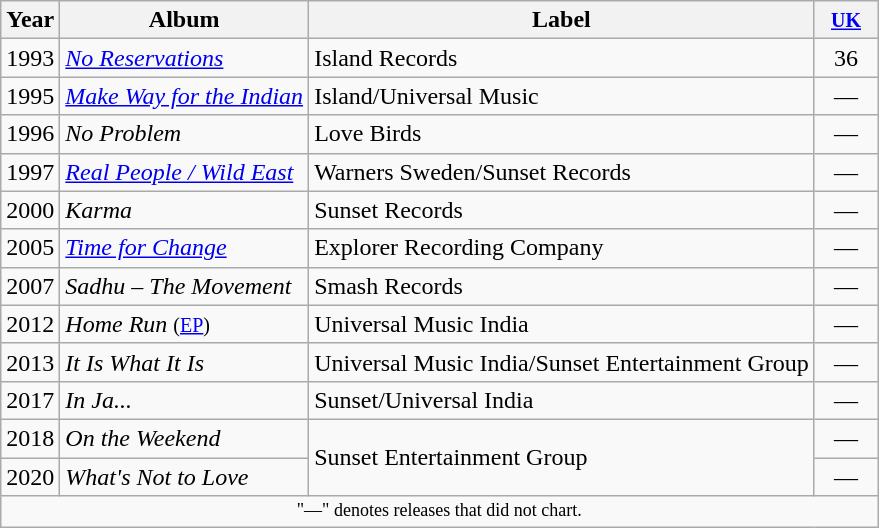<table class="wikitable">
<tr>
<th>Year</th>
<th>Album</th>
<th>Label</th>
<th style="width:35px;"><small><a href='#'>UK</a></small><br></th>
</tr>
<tr>
<td>1993</td>
<td><em><a href='#'>No Reservations</a></em></td>
<td>Island Records</td>
<td align=center>36</td>
</tr>
<tr>
<td>1995</td>
<td><em><a href='#'>Make Way for the Indian</a></em></td>
<td>Island/Universal Music</td>
<td align=center>—</td>
</tr>
<tr>
<td>1996</td>
<td><em>No Problem</em></td>
<td>Love Birds</td>
<td align=center>—</td>
</tr>
<tr>
<td>1997</td>
<td><em><a href='#'>Real People / Wild East</a></em></td>
<td>Warners Sweden/Sunset Records</td>
<td align=center>—</td>
</tr>
<tr>
<td>2000</td>
<td><em>Karma</em></td>
<td>Sunset Records</td>
<td align=center>—</td>
</tr>
<tr>
<td>2005</td>
<td><em><a href='#'>Time for Change</a></em></td>
<td>Explorer Recording Company</td>
<td align=center>—</td>
</tr>
<tr>
<td>2007</td>
<td><em>Sadhu – The Movement</em></td>
<td>Smash Records</td>
<td align=center>—</td>
</tr>
<tr>
<td>2012</td>
<td><em>Home Run</em> <small>(<a href='#'>EP</a>)</small></td>
<td>Universal Music India</td>
<td align=center>—</td>
</tr>
<tr>
<td>2013</td>
<td><em>It Is What It Is</em></td>
<td>Universal Music India/Sunset Entertainment Group</td>
<td align=center>—</td>
</tr>
<tr>
<td>2017</td>
<td><em>In Ja...</em></td>
<td>Sunset/Universal India</td>
<td align=center>—</td>
</tr>
<tr>
<td>2018</td>
<td><em>On the Weekend</em></td>
<td rowspan="2">Sunset Entertainment Group</td>
<td align=center>—</td>
</tr>
<tr>
<td>2020</td>
<td><em>What's Not to Love</em></td>
<td align=center>—</td>
</tr>
<tr>
<td colspan="4" style="text-align:center; font-size:9pt;">"—" denotes releases that did not chart.</td>
</tr>
</table>
